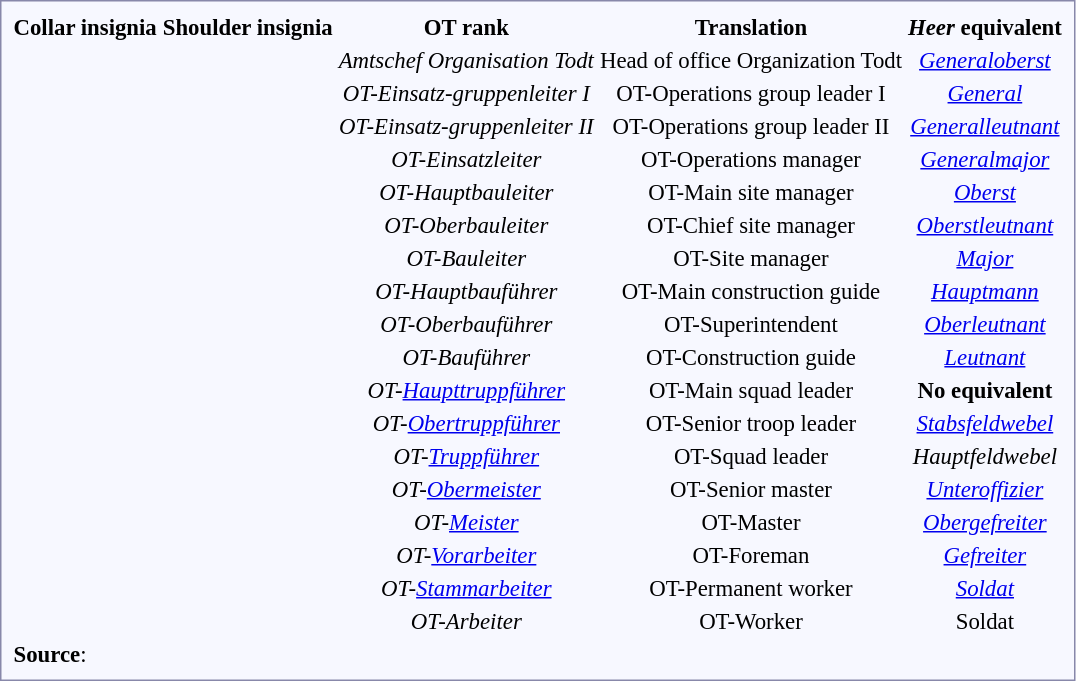<table style="border:1px solid #8888aa; background-color:#f7f8ff; padding:5px; font-size:95%; margin: 0px 12px 12px 0px;">
<tr style="text-align:center;">
<th>Collar insignia</th>
<th>Shoulder insignia</th>
<th>OT rank</th>
<th>Translation</th>
<th><em>Heer</em> equivalent</th>
</tr>
<tr style="text-align:center;">
<td></td>
<td rowspan=6></td>
<td><em>Amtschef Organisation Todt</em></td>
<td>Head of office Organization Todt</td>
<td><em><a href='#'>Generaloberst</a></em></td>
</tr>
<tr style="text-align:center;">
<td></td>
<td><em>OT-Einsatz-gruppenleiter I</em></td>
<td>OT-Operations group leader I</td>
<td><a href='#'><em>General</em></a></td>
</tr>
<tr style="text-align:center;">
<td></td>
<td><em>OT-Einsatz-gruppenleiter II</em></td>
<td>OT-Operations group leader II</td>
<td><em><a href='#'>Generalleutnant</a></em></td>
</tr>
<tr style="text-align:center;">
<td></td>
<td><em>OT-Einsatzleiter</em></td>
<td>OT-Operations manager</td>
<td><em><a href='#'>Generalmajor</a></em></td>
</tr>
<tr style="text-align:center;">
<td></td>
<td><em>OT-Hauptbauleiter</em></td>
<td>OT-Main site manager</td>
<td><em><a href='#'>Oberst</a></em></td>
</tr>
<tr style="text-align:center;">
<td></td>
<td><em>OT-Oberbauleiter</em></td>
<td>OT-Chief site manager</td>
<td><em><a href='#'>Oberstleutnant</a></em></td>
</tr>
<tr style="text-align:center;">
<td></td>
<td></td>
<td><em>OT-Bauleiter</em></td>
<td>OT-Site manager</td>
<td><a href='#'><em>Major</em></a></td>
</tr>
<tr style="text-align:center;">
<td></td>
<td></td>
<td><em>OT-Hauptbauführer</em></td>
<td>OT-Main construction guide</td>
<td><em><a href='#'>Hauptmann</a></em></td>
</tr>
<tr style="text-align:center;">
<td></td>
<td></td>
<td><em>OT-Oberbauführer</em></td>
<td>OT-Superintendent</td>
<td><em><a href='#'>Oberleutnant</a></em></td>
</tr>
<tr style="text-align:center;">
<td></td>
<td></td>
<td><em>OT-Bauführer</em></td>
<td>OT-Construction guide</td>
<td><em><a href='#'>Leutnant</a></em></td>
</tr>
<tr style="text-align:center;">
<td></td>
<td></td>
<td><em>OT-<a href='#'>Haupttruppführer</a></em></td>
<td>OT-Main squad leader</td>
<td><strong>No equivalent</strong></td>
</tr>
<tr style="text-align:center;">
<td></td>
<td></td>
<td><em>OT-<a href='#'>Obertruppführer</a></em></td>
<td>OT-Senior troop leader</td>
<td><a href='#'><em>Stabsfeldwebel</em></a></td>
</tr>
<tr style="text-align:center;">
<td></td>
<td></td>
<td><em>OT-<a href='#'>Truppführer</a></em></td>
<td>OT-Squad leader</td>
<td><em>Hauptfeldwebel</em></td>
</tr>
<tr style="text-align:center;">
<td rowspan=5></td>
<td rowspan=2></td>
<td><em>OT-<a href='#'>Obermeister</a></em></td>
<td>OT-Senior master</td>
<td><em><a href='#'>Unteroffizier</a></em></td>
</tr>
<tr style="text-align:center;">
<td><em>OT-<a href='#'>Meister</a></em></td>
<td>OT-Master</td>
<td><em><a href='#'>Obergefreiter</a></em></td>
</tr>
<tr style="text-align:center;">
<td rowspan=3></td>
<td><em>OT-<a href='#'>Vorarbeiter</a></em></td>
<td>OT-Foreman</td>
<td><em><a href='#'>Gefreiter</a></em></td>
</tr>
<tr style="text-align:center;">
<td><em>OT-<a href='#'>Stammarbeiter</a></em></td>
<td>OT-Permanent worker</td>
<td><a href='#'><em>Soldat</em></a></td>
</tr>
<tr style="text-align:center;">
<td><em>OT-Arbeiter</em></td>
<td>OT-Worker</td>
<td>Soldat</td>
</tr>
<tr>
<td colspan=2><strong>Source</strong>: </td>
<td></td>
</tr>
</table>
